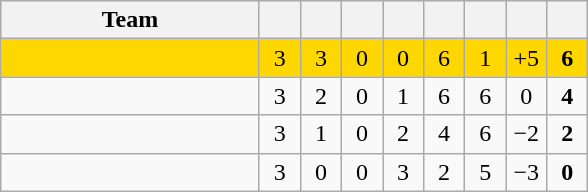<table class="wikitable" style="text-align:center">
<tr>
<th width=165>Team</th>
<th width=20></th>
<th width=20></th>
<th width=20></th>
<th width=20></th>
<th width=20></th>
<th width=20></th>
<th width=20></th>
<th width=20></th>
</tr>
<tr align=center bgcolor=gold>
<td align=left></td>
<td>3</td>
<td>3</td>
<td>0</td>
<td>0</td>
<td>6</td>
<td>1</td>
<td>+5</td>
<td><strong>6</strong></td>
</tr>
<tr align=center>
<td align=left></td>
<td>3</td>
<td>2</td>
<td>0</td>
<td>1</td>
<td>6</td>
<td>6</td>
<td>0</td>
<td><strong>4</strong></td>
</tr>
<tr align=center>
<td align=left></td>
<td>3</td>
<td>1</td>
<td>0</td>
<td>2</td>
<td>4</td>
<td>6</td>
<td>−2</td>
<td><strong>2</strong></td>
</tr>
<tr align=center>
<td align=left></td>
<td>3</td>
<td>0</td>
<td>0</td>
<td>3</td>
<td>2</td>
<td>5</td>
<td>−3</td>
<td><strong>0</strong></td>
</tr>
</table>
